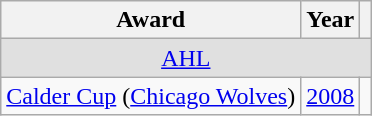<table class="wikitable">
<tr>
<th>Award</th>
<th>Year</th>
<th></th>
</tr>
<tr ALIGN="center" bgcolor="#e0e0e0">
<td colspan="3"><a href='#'>AHL</a></td>
</tr>
<tr>
<td><a href='#'>Calder Cup</a>  (<a href='#'>Chicago Wolves</a>)</td>
<td><a href='#'>2008</a></td>
<td></td>
</tr>
</table>
